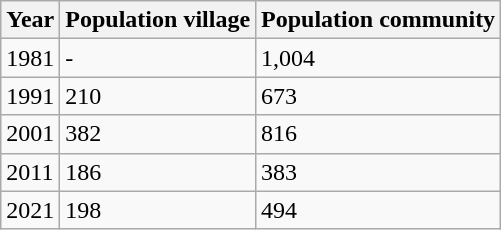<table class="wikitable">
<tr>
<th>Year</th>
<th>Population village</th>
<th>Population community</th>
</tr>
<tr>
<td>1981</td>
<td>-</td>
<td>1,004</td>
</tr>
<tr>
<td>1991</td>
<td>210</td>
<td>673</td>
</tr>
<tr>
<td>2001</td>
<td>382</td>
<td>816</td>
</tr>
<tr>
<td>2011</td>
<td>186</td>
<td>383</td>
</tr>
<tr>
<td>2021</td>
<td>198</td>
<td>494</td>
</tr>
</table>
